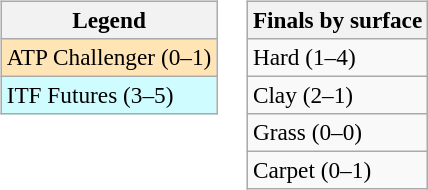<table>
<tr valign=top>
<td><br><table class=wikitable style=font-size:97%>
<tr>
<th>Legend</th>
</tr>
<tr bgcolor=moccasin>
<td>ATP Challenger (0–1)</td>
</tr>
<tr bgcolor=cffcff>
<td>ITF Futures (3–5)</td>
</tr>
</table>
</td>
<td><br><table class=wikitable style=font-size:97%>
<tr>
<th>Finals by surface</th>
</tr>
<tr>
<td>Hard (1–4)</td>
</tr>
<tr>
<td>Clay (2–1)</td>
</tr>
<tr>
<td>Grass (0–0)</td>
</tr>
<tr>
<td>Carpet (0–1)</td>
</tr>
</table>
</td>
</tr>
</table>
